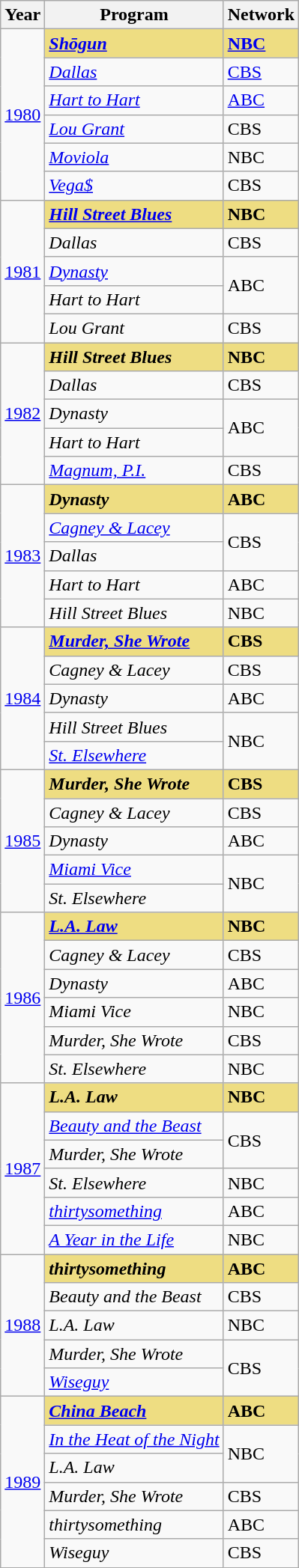<table class="wikitable">
<tr>
<th>Year</th>
<th>Program</th>
<th>Network</th>
</tr>
<tr>
<td rowspan="6" style="text-align:center"><a href='#'>1980</a></td>
<td style="background:#EEDD82;"><strong><em><a href='#'>Shōgun</a></em></strong></td>
<td style="background:#EEDD82;"><strong><a href='#'>NBC</a></strong></td>
</tr>
<tr>
<td><em><a href='#'>Dallas</a></em></td>
<td><a href='#'>CBS</a></td>
</tr>
<tr>
<td><em><a href='#'>Hart to Hart</a></em></td>
<td><a href='#'>ABC</a></td>
</tr>
<tr>
<td><em><a href='#'>Lou Grant</a></em></td>
<td>CBS</td>
</tr>
<tr>
<td><em><a href='#'>Moviola</a></em></td>
<td>NBC</td>
</tr>
<tr>
<td><em><a href='#'>Vega$</a></em></td>
<td>CBS</td>
</tr>
<tr>
<td rowspan="5" style="text-align:center"><a href='#'>1981</a></td>
<td style="background:#EEDD82;"><strong><em><a href='#'>Hill Street Blues</a></em></strong></td>
<td style="background:#EEDD82;"><strong>NBC</strong></td>
</tr>
<tr>
<td><em>Dallas</em></td>
<td>CBS</td>
</tr>
<tr>
<td><em><a href='#'>Dynasty</a></em></td>
<td rowspan="2">ABC</td>
</tr>
<tr>
<td><em>Hart to Hart</em></td>
</tr>
<tr>
<td><em>Lou Grant</em></td>
<td>CBS</td>
</tr>
<tr>
<td rowspan="5" style="text-align:center"><a href='#'>1982</a></td>
<td style="background:#EEDD82;"><strong><em>Hill Street Blues</em></strong></td>
<td style="background:#EEDD82;"><strong>NBC</strong></td>
</tr>
<tr>
<td><em>Dallas</em></td>
<td>CBS</td>
</tr>
<tr>
<td><em>Dynasty</em></td>
<td rowspan="2">ABC</td>
</tr>
<tr>
<td><em>Hart to Hart</em></td>
</tr>
<tr>
<td><em><a href='#'>Magnum, P.I.</a></em></td>
<td>CBS</td>
</tr>
<tr>
<td rowspan="5" style="text-align:center"><a href='#'>1983</a></td>
<td style="background:#EEDD82;"><strong><em>Dynasty</em></strong></td>
<td style="background:#EEDD82;"><strong>ABC</strong></td>
</tr>
<tr>
<td><em><a href='#'>Cagney & Lacey</a></em></td>
<td rowspan="2">CBS</td>
</tr>
<tr>
<td><em>Dallas</em></td>
</tr>
<tr>
<td><em>Hart to Hart</em></td>
<td>ABC</td>
</tr>
<tr>
<td><em>Hill Street Blues</em></td>
<td>NBC</td>
</tr>
<tr>
<td rowspan="5" style="text-align:center"><a href='#'>1984</a></td>
<td style="background:#EEDD82;"><strong><em><a href='#'>Murder, She Wrote</a></em></strong></td>
<td style="background:#EEDD82;"><strong>CBS</strong></td>
</tr>
<tr>
<td><em>Cagney & Lacey</em></td>
<td>CBS</td>
</tr>
<tr>
<td><em>Dynasty</em></td>
<td>ABC</td>
</tr>
<tr>
<td><em>Hill Street Blues</em></td>
<td rowspan="2">NBC</td>
</tr>
<tr>
<td><em><a href='#'>St. Elsewhere</a></em></td>
</tr>
<tr>
<td rowspan="5" style="text-align:center"><a href='#'>1985</a></td>
<td style="background:#EEDD82;"><strong><em>Murder, She Wrote</em></strong></td>
<td style="background:#EEDD82;"><strong>CBS</strong></td>
</tr>
<tr>
<td><em>Cagney & Lacey</em></td>
<td>CBS</td>
</tr>
<tr>
<td><em>Dynasty</em></td>
<td>ABC</td>
</tr>
<tr>
<td><em><a href='#'>Miami Vice</a></em></td>
<td rowspan="2">NBC</td>
</tr>
<tr>
<td><em>St. Elsewhere</em></td>
</tr>
<tr>
<td rowspan="6" style="text-align:center"><a href='#'>1986</a></td>
<td style="background:#EEDD82;"><strong><em><a href='#'>L.A. Law</a></em></strong></td>
<td style="background:#EEDD82;"><strong>NBC</strong></td>
</tr>
<tr>
<td><em>Cagney & Lacey</em></td>
<td>CBS</td>
</tr>
<tr>
<td><em>Dynasty</em></td>
<td>ABC</td>
</tr>
<tr>
<td><em>Miami Vice</em></td>
<td>NBC</td>
</tr>
<tr>
<td><em>Murder, She Wrote</em></td>
<td>CBS</td>
</tr>
<tr>
<td><em>St. Elsewhere</em></td>
<td>NBC</td>
</tr>
<tr>
<td rowspan="6" style="text-align:center"><a href='#'>1987</a></td>
<td style="background:#EEDD82;"><strong><em>L.A. Law</em></strong></td>
<td style="background:#EEDD82;"><strong>NBC</strong></td>
</tr>
<tr>
<td><em><a href='#'>Beauty and the Beast</a></em></td>
<td rowspan="2">CBS</td>
</tr>
<tr>
<td><em>Murder, She Wrote</em></td>
</tr>
<tr>
<td><em>St. Elsewhere</em></td>
<td>NBC</td>
</tr>
<tr>
<td><em><a href='#'>thirtysomething</a></em></td>
<td>ABC</td>
</tr>
<tr>
<td><em><a href='#'>A Year in the Life</a></em></td>
<td>NBC</td>
</tr>
<tr>
<td rowspan="5" style="text-align:center"><a href='#'>1988</a></td>
<td style="background:#EEDD82;"><strong><em>thirtysomething</em></strong></td>
<td style="background:#EEDD82;"><strong>ABC</strong></td>
</tr>
<tr>
<td><em>Beauty and the Beast</em></td>
<td>CBS</td>
</tr>
<tr>
<td><em>L.A. Law</em></td>
<td>NBC</td>
</tr>
<tr>
<td><em>Murder, She Wrote</em></td>
<td rowspan="2">CBS</td>
</tr>
<tr>
<td><em><a href='#'>Wiseguy</a></em></td>
</tr>
<tr>
<td rowspan="6" style="text-align:center"><a href='#'>1989</a></td>
<td style="background:#EEDD82;"><strong><em><a href='#'>China Beach</a></em></strong></td>
<td style="background:#EEDD82;"><strong>ABC</strong></td>
</tr>
<tr>
<td><em><a href='#'>In the Heat of the Night</a></em></td>
<td rowspan="2">NBC</td>
</tr>
<tr>
<td><em>L.A. Law</em></td>
</tr>
<tr>
<td><em>Murder, She Wrote</em></td>
<td>CBS</td>
</tr>
<tr>
<td><em>thirtysomething</em></td>
<td>ABC</td>
</tr>
<tr>
<td><em>Wiseguy</em></td>
<td>CBS</td>
</tr>
</table>
